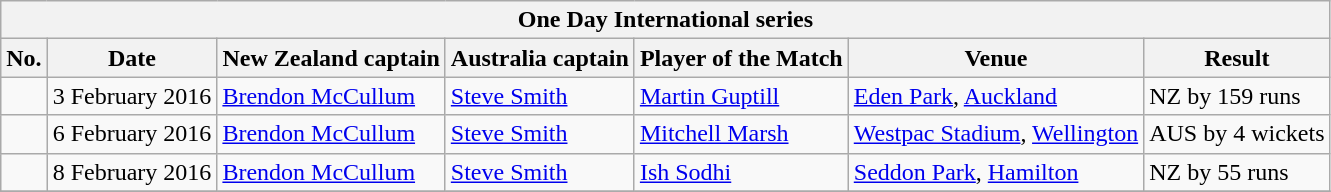<table class="wikitable">
<tr>
<th colspan="7">One Day International series</th>
</tr>
<tr>
<th>No.</th>
<th>Date</th>
<th>New Zealand captain</th>
<th>Australia captain</th>
<th>Player of the Match</th>
<th>Venue</th>
<th>Result</th>
</tr>
<tr>
<td></td>
<td>3 February 2016</td>
<td><a href='#'>Brendon McCullum</a></td>
<td><a href='#'>Steve Smith</a></td>
<td><a href='#'>Martin Guptill</a></td>
<td><a href='#'>Eden Park</a>, <a href='#'>Auckland</a></td>
<td>NZ by 159 runs</td>
</tr>
<tr>
<td></td>
<td>6 February 2016</td>
<td><a href='#'>Brendon McCullum</a></td>
<td><a href='#'>Steve Smith</a></td>
<td><a href='#'>Mitchell Marsh</a></td>
<td><a href='#'>Westpac Stadium</a>, <a href='#'>Wellington</a></td>
<td>AUS by 4 wickets</td>
</tr>
<tr>
<td></td>
<td>8 February 2016</td>
<td><a href='#'>Brendon McCullum</a></td>
<td><a href='#'>Steve Smith</a></td>
<td><a href='#'>Ish Sodhi</a></td>
<td><a href='#'>Seddon Park</a>, <a href='#'>Hamilton</a></td>
<td>NZ by 55 runs</td>
</tr>
<tr>
</tr>
</table>
